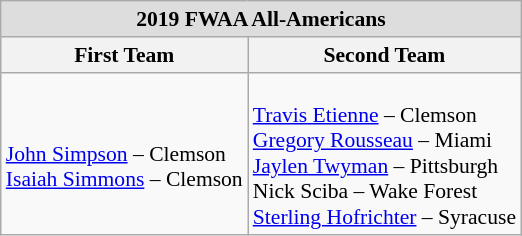<table class="wikitable" style="white-space:nowrap; font-size:90%;">
<tr>
<td colspan="7" style="text-align:center; background:#ddd;"><strong>2019 FWAA All-Americans</strong></td>
</tr>
<tr>
<th>First Team</th>
<th>Second Team</th>
</tr>
<tr>
<td><br><a href='#'>John Simpson</a> – Clemson<br>
<a href='#'>Isaiah Simmons</a> – Clemson</td>
<td><br><a href='#'>Travis Etienne</a> – Clemson<br>
<a href='#'>Gregory Rousseau</a> – Miami<br>
<a href='#'>Jaylen Twyman</a> – Pittsburgh<br>
Nick Sciba – Wake Forest<br>
<a href='#'>Sterling Hofrichter</a> – Syracuse</td>
</tr>
</table>
